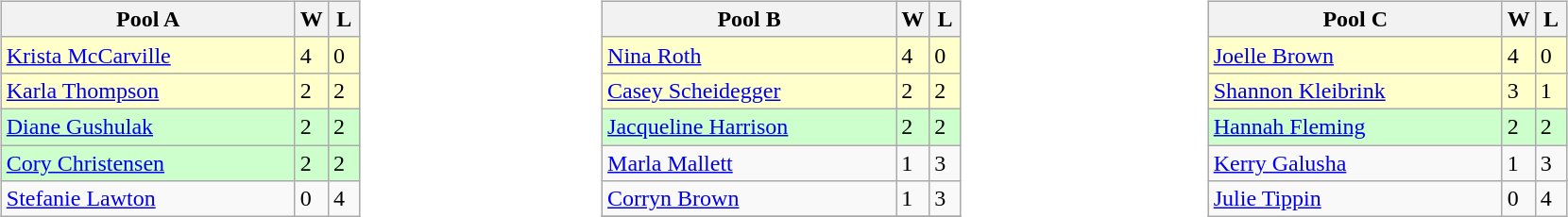<table>
<tr>
<td valign=top width=10%><br><table class=wikitable>
<tr>
<th width=200>Pool A</th>
<th width=15>W</th>
<th width=15>L</th>
</tr>
<tr bgcolor=#ffffcc>
<td> <a href='#'>Krista McCarville</a></td>
<td>4</td>
<td>0</td>
</tr>
<tr bgcolor=#ffffcc>
<td> <a href='#'>Karla Thompson</a></td>
<td>2</td>
<td>2</td>
</tr>
<tr bgcolor=#ccffcc>
<td> <a href='#'>Diane Gushulak</a></td>
<td>2</td>
<td>2</td>
</tr>
<tr bgcolor=#ccffcc>
<td> <a href='#'>Cory Christensen</a></td>
<td>2</td>
<td>2</td>
</tr>
<tr>
<td> <a href='#'>Stefanie Lawton</a></td>
<td>0</td>
<td>4</td>
</tr>
</table>
</td>
<td valign=top width=10%><br><table class=wikitable>
<tr>
<th width=200>Pool B</th>
<th width=15>W</th>
<th width=15>L</th>
</tr>
<tr bgcolor=#ffffcc>
<td> <a href='#'>Nina Roth</a></td>
<td>4</td>
<td>0</td>
</tr>
<tr bgcolor=#ffffcc>
<td> <a href='#'>Casey Scheidegger</a></td>
<td>2</td>
<td>2</td>
</tr>
<tr bgcolor=#ccffcc>
<td> <a href='#'>Jacqueline Harrison</a></td>
<td>2</td>
<td>2</td>
</tr>
<tr>
<td> <a href='#'>Marla Mallett</a></td>
<td>1</td>
<td>3</td>
</tr>
<tr>
<td> <a href='#'>Corryn Brown</a></td>
<td>1</td>
<td>3</td>
</tr>
<tr>
</tr>
</table>
</td>
<td valign=top width=10%><br><table class=wikitable>
<tr>
<th width=200>Pool C</th>
<th width=15>W</th>
<th width=15>L</th>
</tr>
<tr bgcolor=#ffffcc>
<td> <a href='#'>Joelle Brown</a></td>
<td>4</td>
<td>0</td>
</tr>
<tr bgcolor=#ffffcc>
<td> <a href='#'>Shannon Kleibrink</a></td>
<td>3</td>
<td>1</td>
</tr>
<tr bgcolor=#ccffcc>
<td> <a href='#'>Hannah Fleming</a></td>
<td>2</td>
<td>2</td>
</tr>
<tr>
<td> <a href='#'>Kerry Galusha</a></td>
<td>1</td>
<td>3</td>
</tr>
<tr>
<td> <a href='#'>Julie Tippin</a></td>
<td>0</td>
<td>4</td>
</tr>
</table>
</td>
</tr>
</table>
